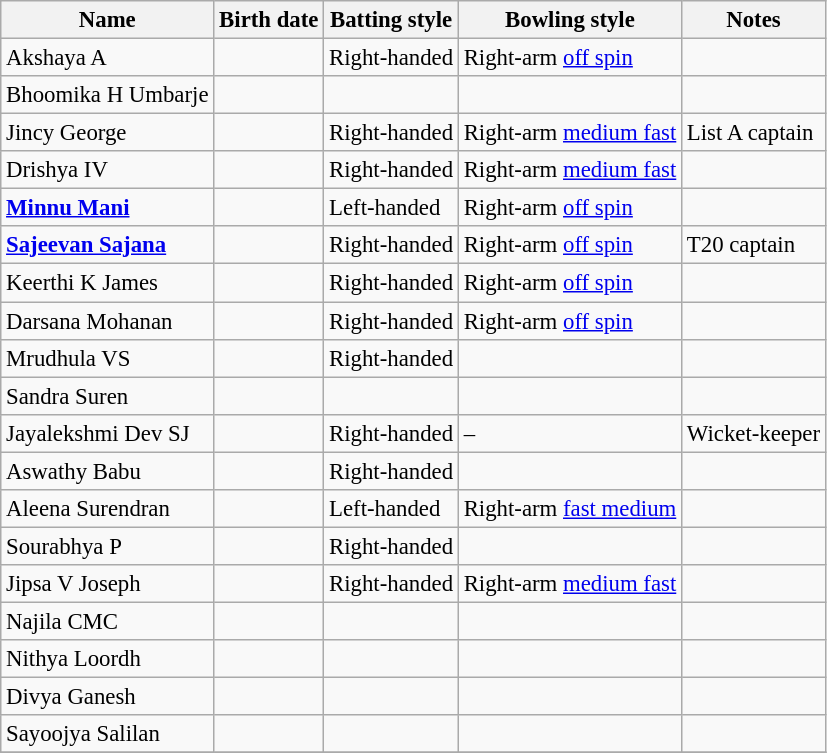<table class="wikitable sortable" style="font-size:95%;">
<tr>
<th align=center>Name</th>
<th align=center>Birth date</th>
<th align=center>Batting style</th>
<th align=center>Bowling style</th>
<th align=center>Notes</th>
</tr>
<tr>
<td>Akshaya A</td>
<td></td>
<td>Right-handed</td>
<td>Right-arm <a href='#'>off spin</a></td>
<td></td>
</tr>
<tr>
<td>Bhoomika H Umbarje</td>
<td></td>
<td></td>
<td></td>
<td></td>
</tr>
<tr>
<td>Jincy George</td>
<td></td>
<td>Right-handed</td>
<td>Right-arm <a href='#'>medium fast</a></td>
<td>List A captain</td>
</tr>
<tr>
<td>Drishya IV</td>
<td></td>
<td>Right-handed</td>
<td>Right-arm <a href='#'>medium fast</a></td>
<td></td>
</tr>
<tr>
<td><strong><a href='#'>Minnu Mani</a></strong></td>
<td></td>
<td>Left-handed</td>
<td>Right-arm <a href='#'>off spin</a></td>
<td></td>
</tr>
<tr>
<td><strong><a href='#'>Sajeevan Sajana</a></strong></td>
<td></td>
<td>Right-handed</td>
<td>Right-arm <a href='#'>off spin</a></td>
<td>T20 captain</td>
</tr>
<tr>
<td>Keerthi K James</td>
<td></td>
<td>Right-handed</td>
<td>Right-arm <a href='#'>off spin</a></td>
<td></td>
</tr>
<tr>
<td>Darsana Mohanan</td>
<td></td>
<td>Right-handed</td>
<td>Right-arm <a href='#'>off spin</a></td>
<td></td>
</tr>
<tr>
<td>Mrudhula VS</td>
<td></td>
<td>Right-handed</td>
<td></td>
<td></td>
</tr>
<tr>
<td>Sandra Suren</td>
<td></td>
<td></td>
<td></td>
<td></td>
</tr>
<tr>
<td>Jayalekshmi Dev SJ</td>
<td></td>
<td>Right-handed</td>
<td>–</td>
<td>Wicket-keeper</td>
</tr>
<tr>
<td>Aswathy Babu</td>
<td></td>
<td>Right-handed</td>
<td></td>
<td></td>
</tr>
<tr>
<td>Aleena Surendran</td>
<td></td>
<td>Left-handed</td>
<td>Right-arm <a href='#'>fast medium</a></td>
<td></td>
</tr>
<tr>
<td>Sourabhya P</td>
<td></td>
<td>Right-handed</td>
<td></td>
<td></td>
</tr>
<tr>
<td>Jipsa V Joseph</td>
<td></td>
<td>Right-handed</td>
<td>Right-arm <a href='#'>medium fast</a></td>
<td></td>
</tr>
<tr>
<td>Najila CMC</td>
<td></td>
<td></td>
<td></td>
<td></td>
</tr>
<tr>
<td>Nithya Loordh</td>
<td></td>
<td></td>
<td></td>
<td></td>
</tr>
<tr>
<td>Divya Ganesh</td>
<td></td>
<td></td>
<td></td>
<td></td>
</tr>
<tr>
<td>Sayoojya Salilan</td>
<td></td>
<td></td>
<td></td>
<td></td>
</tr>
<tr>
</tr>
</table>
